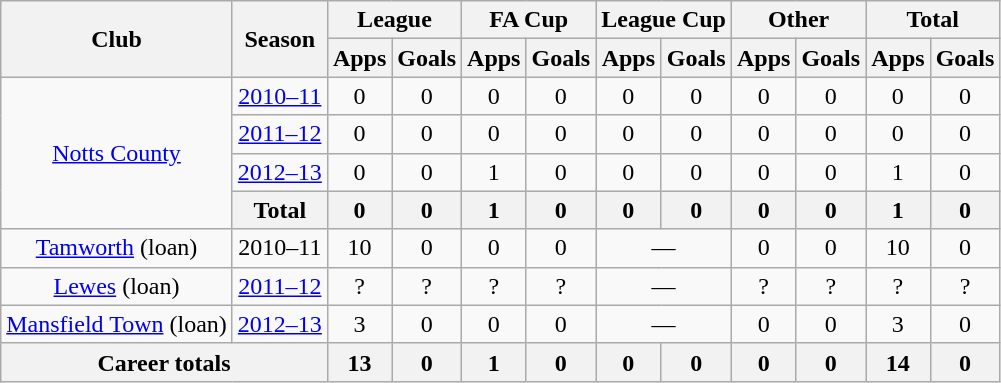<table class="wikitable" style="text-align: center;">
<tr>
<th rowspan="2">Club</th>
<th rowspan="2">Season</th>
<th colspan="2">League</th>
<th colspan="2">FA Cup</th>
<th colspan="2">League Cup</th>
<th colspan="2">Other</th>
<th colspan="2">Total</th>
</tr>
<tr>
<th>Apps</th>
<th>Goals</th>
<th>Apps</th>
<th>Goals</th>
<th>Apps</th>
<th>Goals</th>
<th>Apps</th>
<th>Goals</th>
<th>Apps</th>
<th>Goals</th>
</tr>
<tr>
<td rowspan="4" valign="center"><a href='#'>Notts County</a></td>
<td><a href='#'>2010–11</a></td>
<td>0</td>
<td>0</td>
<td>0</td>
<td>0</td>
<td>0</td>
<td>0</td>
<td>0</td>
<td>0</td>
<td>0</td>
<td>0</td>
</tr>
<tr>
<td><a href='#'>2011–12</a></td>
<td>0</td>
<td>0</td>
<td>0</td>
<td>0</td>
<td>0</td>
<td>0</td>
<td>0</td>
<td>0</td>
<td>0</td>
<td>0</td>
</tr>
<tr>
<td><a href='#'>2012–13</a></td>
<td>0</td>
<td>0</td>
<td>1</td>
<td>0</td>
<td>0</td>
<td>0</td>
<td>0</td>
<td>0</td>
<td>1</td>
<td>0</td>
</tr>
<tr>
<th>Total</th>
<th>0</th>
<th>0</th>
<th>1</th>
<th>0</th>
<th>0</th>
<th>0</th>
<th>0</th>
<th>0</th>
<th>1</th>
<th>0</th>
</tr>
<tr>
<td rowspan="1" valign="center"><a href='#'>Tamworth</a> (loan)</td>
<td>2010–11</td>
<td>10</td>
<td>0</td>
<td>0</td>
<td>0</td>
<td colspan="2">—</td>
<td>0</td>
<td>0</td>
<td>10</td>
<td>0</td>
</tr>
<tr>
<td rowspan="1" valign="center"><a href='#'>Lewes</a> (loan)</td>
<td><a href='#'>2011–12</a></td>
<td>?</td>
<td>?</td>
<td>?</td>
<td>?</td>
<td colspan="2">—</td>
<td>?</td>
<td>?</td>
<td>?</td>
<td>?</td>
</tr>
<tr>
<td rowspan="1" valign="center"><a href='#'>Mansfield Town</a> (loan)</td>
<td><a href='#'>2012–13</a></td>
<td>3</td>
<td>0</td>
<td>0</td>
<td>0</td>
<td colspan="2">—</td>
<td>0</td>
<td>0</td>
<td>3</td>
<td>0</td>
</tr>
<tr>
<th colspan="2">Career totals</th>
<th>13</th>
<th>0</th>
<th>1</th>
<th>0</th>
<th>0</th>
<th>0</th>
<th>0</th>
<th>0</th>
<th>14</th>
<th>0</th>
</tr>
</table>
